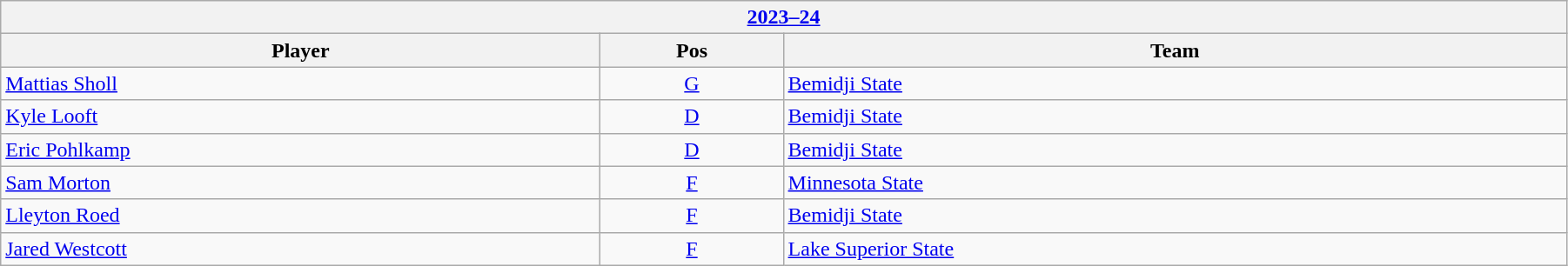<table class="wikitable" width=95%>
<tr>
<th colspan=3><a href='#'>2023–24</a></th>
</tr>
<tr>
<th>Player</th>
<th>Pos</th>
<th>Team</th>
</tr>
<tr>
<td><a href='#'>Mattias Sholl</a></td>
<td style="text-align:center;"><a href='#'>G</a></td>
<td><a href='#'>Bemidji State</a></td>
</tr>
<tr>
<td><a href='#'>Kyle Looft</a></td>
<td style="text-align:center;"><a href='#'>D</a></td>
<td><a href='#'>Bemidji State</a></td>
</tr>
<tr>
<td><a href='#'>Eric Pohlkamp</a></td>
<td style="text-align:center;"><a href='#'>D</a></td>
<td><a href='#'>Bemidji State</a></td>
</tr>
<tr>
<td><a href='#'>Sam Morton</a></td>
<td style="text-align:center;"><a href='#'>F</a></td>
<td><a href='#'>Minnesota State</a></td>
</tr>
<tr>
<td><a href='#'>Lleyton Roed</a></td>
<td style="text-align:center;"><a href='#'>F</a></td>
<td><a href='#'>Bemidji State</a></td>
</tr>
<tr>
<td><a href='#'>Jared Westcott</a></td>
<td style="text-align:center;"><a href='#'>F</a></td>
<td><a href='#'>Lake Superior State</a></td>
</tr>
</table>
